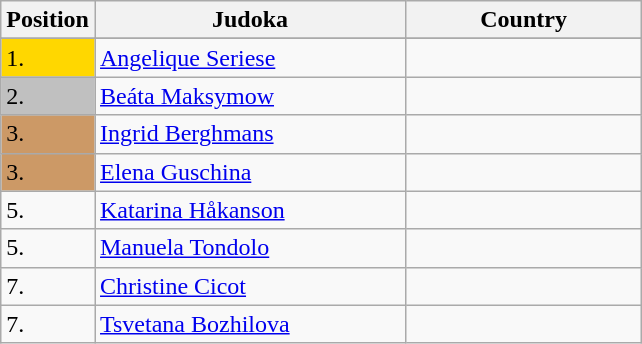<table class="wikitable">
<tr>
<th width="10">Position</th>
<th width="200">Judoka</th>
<th width="150">Country</th>
</tr>
<tr>
</tr>
<tr>
<td style="background-color:gold">1.</td>
<td><a href='#'>Angelique Seriese</a></td>
<td></td>
</tr>
<tr>
<td style="background-color:silver">2.</td>
<td><a href='#'>Beáta Maksymow</a></td>
<td></td>
</tr>
<tr>
<td style="background-color:#CC9966">3.</td>
<td><a href='#'>Ingrid Berghmans</a></td>
<td></td>
</tr>
<tr>
<td style="background-color:#CC9966">3.</td>
<td><a href='#'>Elena Guschina</a></td>
<td></td>
</tr>
<tr>
<td>5.</td>
<td><a href='#'>Katarina Håkanson</a></td>
<td></td>
</tr>
<tr>
<td>5.</td>
<td><a href='#'>Manuela Tondolo</a></td>
<td></td>
</tr>
<tr>
<td>7.</td>
<td><a href='#'>Christine Cicot</a></td>
<td></td>
</tr>
<tr>
<td>7.</td>
<td><a href='#'>Tsvetana Bozhilova</a></td>
<td></td>
</tr>
</table>
